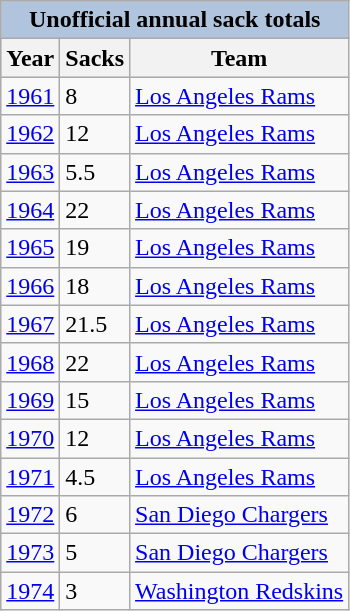<table class="wikitable">
<tr style="background:#ccc; text-align:center;">
<th colspan="3" style="background: LightSteelBlue;">Unofficial annual sack totals</th>
</tr>
<tr style="background:#ccc; text-align:center;">
<th>Year</th>
<th>Sacks</th>
<th>Team</th>
</tr>
<tr>
<td><a href='#'>1961</a></td>
<td>8</td>
<td><a href='#'>Los Angeles Rams</a></td>
</tr>
<tr>
<td><a href='#'>1962</a></td>
<td>12</td>
<td><a href='#'>Los Angeles Rams</a></td>
</tr>
<tr>
<td><a href='#'>1963</a></td>
<td>5.5</td>
<td><a href='#'>Los Angeles Rams</a></td>
</tr>
<tr>
<td><a href='#'>1964</a></td>
<td>22</td>
<td><a href='#'>Los Angeles Rams</a></td>
</tr>
<tr>
<td><a href='#'>1965</a></td>
<td>19</td>
<td><a href='#'>Los Angeles Rams</a></td>
</tr>
<tr>
<td><a href='#'>1966</a></td>
<td>18</td>
<td><a href='#'>Los Angeles Rams</a></td>
</tr>
<tr>
<td><a href='#'>1967</a></td>
<td>21.5</td>
<td><a href='#'>Los Angeles Rams</a></td>
</tr>
<tr>
<td><a href='#'>1968</a></td>
<td>22</td>
<td><a href='#'>Los Angeles Rams</a></td>
</tr>
<tr>
<td><a href='#'>1969</a></td>
<td>15</td>
<td><a href='#'>Los Angeles Rams</a></td>
</tr>
<tr>
<td><a href='#'>1970</a></td>
<td>12</td>
<td><a href='#'>Los Angeles Rams</a></td>
</tr>
<tr>
<td><a href='#'>1971</a></td>
<td>4.5</td>
<td><a href='#'>Los Angeles Rams</a></td>
</tr>
<tr>
<td><a href='#'>1972</a></td>
<td>6</td>
<td><a href='#'>San Diego Chargers</a></td>
</tr>
<tr>
<td><a href='#'>1973</a></td>
<td>5</td>
<td><a href='#'>San Diego Chargers</a></td>
</tr>
<tr>
<td><a href='#'>1974</a></td>
<td>3</td>
<td><a href='#'>Washington Redskins</a></td>
</tr>
</table>
